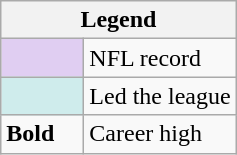<table class="wikitable mw-collapsible mw-collapsed">
<tr>
<th colspan="2">Legend</th>
</tr>
<tr>
<td style="background:#e0cef2; width:3em;"></td>
<td>NFL record</td>
</tr>
<tr>
<td style="background:#cfecec; width:3em;"></td>
<td>Led the league</td>
</tr>
<tr>
<td><strong>Bold</strong></td>
<td>Career high</td>
</tr>
</table>
